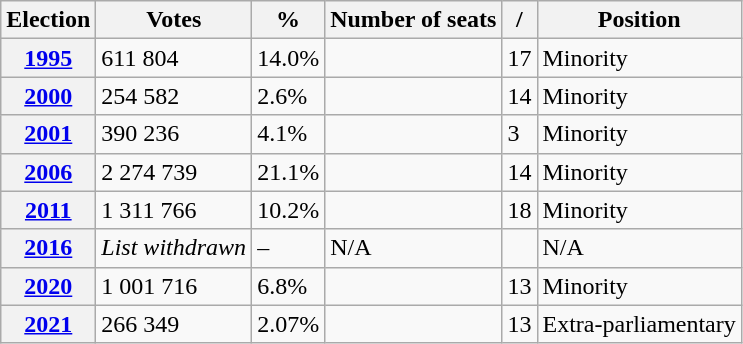<table class="wikitable">
<tr>
<th>Election</th>
<th>Votes</th>
<th>%</th>
<th>Number of seats</th>
<th>/</th>
<th>Position</th>
</tr>
<tr>
<th><a href='#'>1995</a></th>
<td>611 804</td>
<td>14.0%</td>
<td></td>
<td> 17</td>
<td>Minority</td>
</tr>
<tr>
<th><a href='#'>2000</a></th>
<td>254 582</td>
<td>2.6%</td>
<td></td>
<td> 14</td>
<td>Minority</td>
</tr>
<tr>
<th><a href='#'>2001</a></th>
<td>390 236</td>
<td>4.1%</td>
<td></td>
<td> 3</td>
<td>Minority</td>
</tr>
<tr>
<th><a href='#'>2006</a></th>
<td>2 274 739 </td>
<td>21.1%</td>
<td></td>
<td> 14</td>
<td>Minority</td>
</tr>
<tr>
<th><a href='#'>2011</a></th>
<td>1 311 766 </td>
<td>10.2%</td>
<td></td>
<td> 18</td>
<td>Minority</td>
</tr>
<tr>
<th><a href='#'>2016</a></th>
<td><em>List withdrawn</em></td>
<td>–</td>
<td>N/A</td>
<td></td>
<td>N/A</td>
</tr>
<tr>
<th><a href='#'>2020</a></th>
<td>1 001 716</td>
<td>6.8%</td>
<td></td>
<td> 13</td>
<td>Minority</td>
</tr>
<tr>
<th><a href='#'>2021</a></th>
<td>266 349</td>
<td>2.07%</td>
<td></td>
<td> 13</td>
<td>Extra-parliamentary</td>
</tr>
</table>
